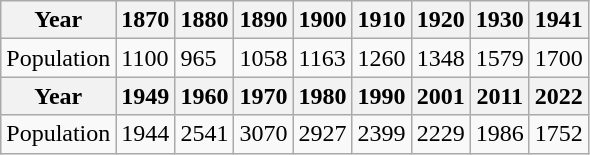<table class="wikitable">
<tr>
<th>Year</th>
<th>1870</th>
<th>1880</th>
<th>1890</th>
<th>1900</th>
<th>1910</th>
<th>1920</th>
<th>1930</th>
<th>1941</th>
</tr>
<tr>
<td>Population</td>
<td>1100</td>
<td>965</td>
<td>1058</td>
<td>1163</td>
<td>1260</td>
<td>1348</td>
<td>1579</td>
<td>1700</td>
</tr>
<tr>
<th>Year</th>
<th>1949</th>
<th>1960</th>
<th>1970</th>
<th>1980</th>
<th>1990</th>
<th>2001</th>
<th>2011</th>
<th>2022</th>
</tr>
<tr>
<td>Population</td>
<td>1944</td>
<td>2541</td>
<td>3070</td>
<td>2927</td>
<td>2399</td>
<td>2229</td>
<td>1986</td>
<td>1752</td>
</tr>
</table>
